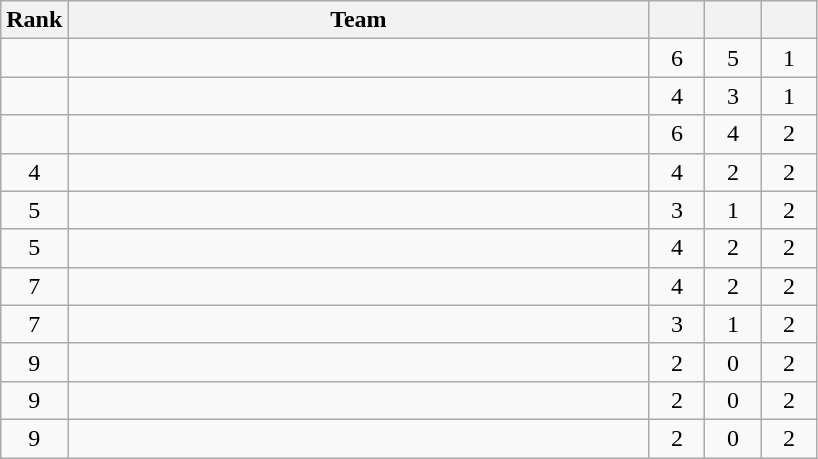<table class="wikitable" style="text-align: center;">
<tr>
<th width=35>Rank</th>
<th width=380>Team</th>
<th width=30></th>
<th width=30></th>
<th width=30></th>
</tr>
<tr>
<td></td>
<td align=left></td>
<td>6</td>
<td>5</td>
<td>1</td>
</tr>
<tr>
<td></td>
<td align=left></td>
<td>4</td>
<td>3</td>
<td>1</td>
</tr>
<tr>
<td></td>
<td align=left></td>
<td>6</td>
<td>4</td>
<td>2</td>
</tr>
<tr>
<td>4</td>
<td align=left></td>
<td>4</td>
<td>2</td>
<td>2</td>
</tr>
<tr>
<td>5</td>
<td align=left></td>
<td>3</td>
<td>1</td>
<td>2</td>
</tr>
<tr>
<td>5</td>
<td align=left></td>
<td>4</td>
<td>2</td>
<td>2</td>
</tr>
<tr>
<td>7</td>
<td align=left></td>
<td>4</td>
<td>2</td>
<td>2</td>
</tr>
<tr>
<td>7</td>
<td align=left></td>
<td>3</td>
<td>1</td>
<td>2</td>
</tr>
<tr>
<td>9</td>
<td align=left></td>
<td>2</td>
<td>0</td>
<td>2</td>
</tr>
<tr>
<td>9</td>
<td align=left></td>
<td>2</td>
<td>0</td>
<td>2</td>
</tr>
<tr>
<td>9</td>
<td align=left></td>
<td>2</td>
<td>0</td>
<td>2</td>
</tr>
</table>
